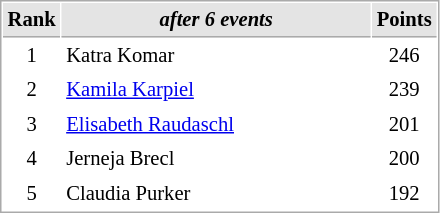<table cellspacing="1" cellpadding="3" style="border:1px solid #AAAAAA;font-size:86%">
<tr bgcolor="#E4E4E4">
<th style="border-bottom:1px solid #AAAAAA" width=10>Rank</th>
<th style="border-bottom:1px solid #AAAAAA" width=200><em>after 6 events</em></th>
<th style="border-bottom:1px solid #AAAAAA" width=20>Points</th>
</tr>
<tr>
<td align=center>1</td>
<td> Katra Komar</td>
<td align=center>246</td>
</tr>
<tr>
<td align=center>2</td>
<td> <a href='#'>Kamila Karpiel</a></td>
<td align=center>239</td>
</tr>
<tr>
<td align=center>3</td>
<td> <a href='#'>Elisabeth Raudaschl</a></td>
<td align=center>201</td>
</tr>
<tr>
<td align=center>4</td>
<td> Jerneja Brecl</td>
<td align=center>200</td>
</tr>
<tr>
<td align=center>5</td>
<td> Claudia Purker</td>
<td align=center>192</td>
</tr>
</table>
